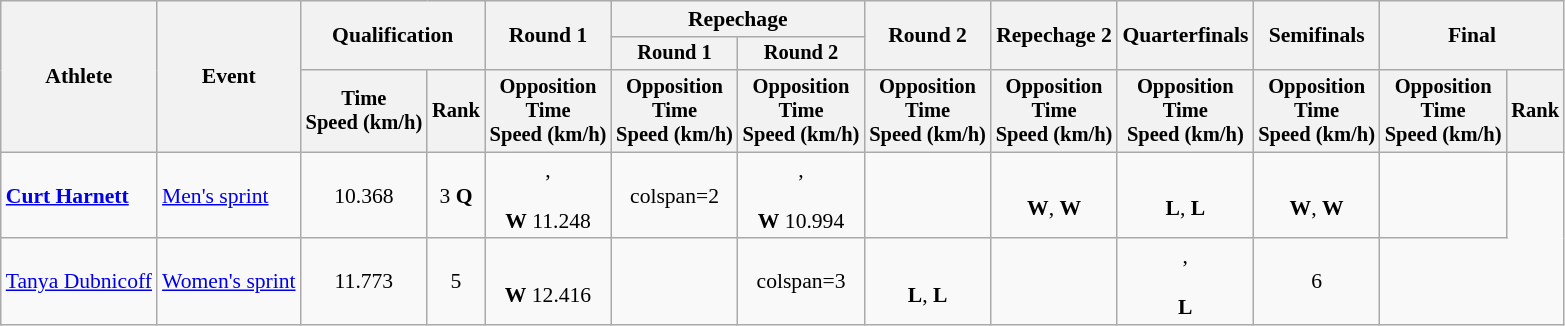<table class="wikitable" style="font-size:90%">
<tr>
<th rowspan=3>Athlete</th>
<th rowspan=3>Event</th>
<th rowspan=2 colspan=2>Qualification</th>
<th rowspan=2>Round 1</th>
<th colspan=2>Repechage</th>
<th rowspan=2>Round 2</th>
<th rowspan=2>Repechage 2</th>
<th rowspan=2>Quarterfinals</th>
<th rowspan=2>Semifinals</th>
<th rowspan=2 colspan=2>Final</th>
</tr>
<tr style="font-size:95%">
<th>Round 1</th>
<th>Round 2</th>
</tr>
<tr style="font-size:95%">
<th>Time<br>Speed (km/h)</th>
<th>Rank</th>
<th>Opposition<br>Time<br>Speed (km/h)</th>
<th>Opposition<br>Time<br>Speed (km/h)</th>
<th>Opposition<br>Time<br>Speed (km/h)</th>
<th>Opposition<br>Time<br>Speed (km/h)</th>
<th>Opposition<br>Time<br>Speed (km/h)</th>
<th>Opposition<br>Time<br>Speed (km/h)</th>
<th>Opposition<br>Time<br>Speed (km/h)</th>
<th>Opposition<br>Time<br>Speed (km/h)</th>
<th>Rank</th>
</tr>
<tr align=center>
<td align=left><strong><a href='#'>Curt Harnett</a></strong></td>
<td align=left><a href='#'>Men's sprint</a></td>
<td>10.368</td>
<td>3 <strong>Q</strong></td>
<td>,<br><br><strong>W</strong> 11.248</td>
<td>colspan=2</td>
<td>,<br><br><strong>W</strong> 10.994</td>
<td></td>
<td><br><strong>W</strong>, <strong>W</strong></td>
<td><br><strong>L</strong>, <strong>L</strong></td>
<td><br><strong>W</strong>, <strong>W</strong></td>
<td></td>
</tr>
<tr align=center>
<td align=left><a href='#'>Tanya Dubnicoff</a></td>
<td align=left><a href='#'>Women's sprint</a></td>
<td>11.773</td>
<td>5</td>
<td><br><strong>W</strong> 12.416</td>
<td></td>
<td>colspan=3</td>
<td><br><strong>L</strong>, <strong>L</strong></td>
<td></td>
<td>,<br><br><strong>L</strong></td>
<td>6</td>
</tr>
</table>
